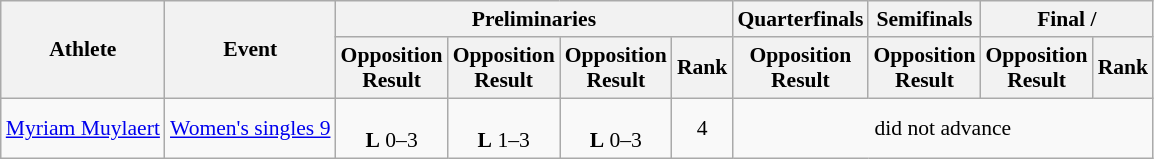<table class=wikitable style="font-size:90%">
<tr>
<th rowspan="2">Athlete</th>
<th rowspan="2">Event</th>
<th colspan="4">Preliminaries</th>
<th>Quarterfinals</th>
<th>Semifinals</th>
<th colspan="2">Final / </th>
</tr>
<tr>
<th>Opposition<br>Result</th>
<th>Opposition<br>Result</th>
<th>Opposition<br>Result</th>
<th>Rank</th>
<th>Opposition<br>Result</th>
<th>Opposition<br>Result</th>
<th>Opposition<br>Result</th>
<th>Rank</th>
</tr>
<tr>
<td><a href='#'>Myriam Muylaert</a></td>
<td><a href='#'>Women's singles 9</a></td>
<td align="center"><br><strong>L</strong> 0–3</td>
<td align="center"><br><strong>L</strong> 1–3</td>
<td align="center"><br><strong>L</strong> 0–3</td>
<td align="center">4</td>
<td align="center" colspan="4">did not advance</td>
</tr>
</table>
